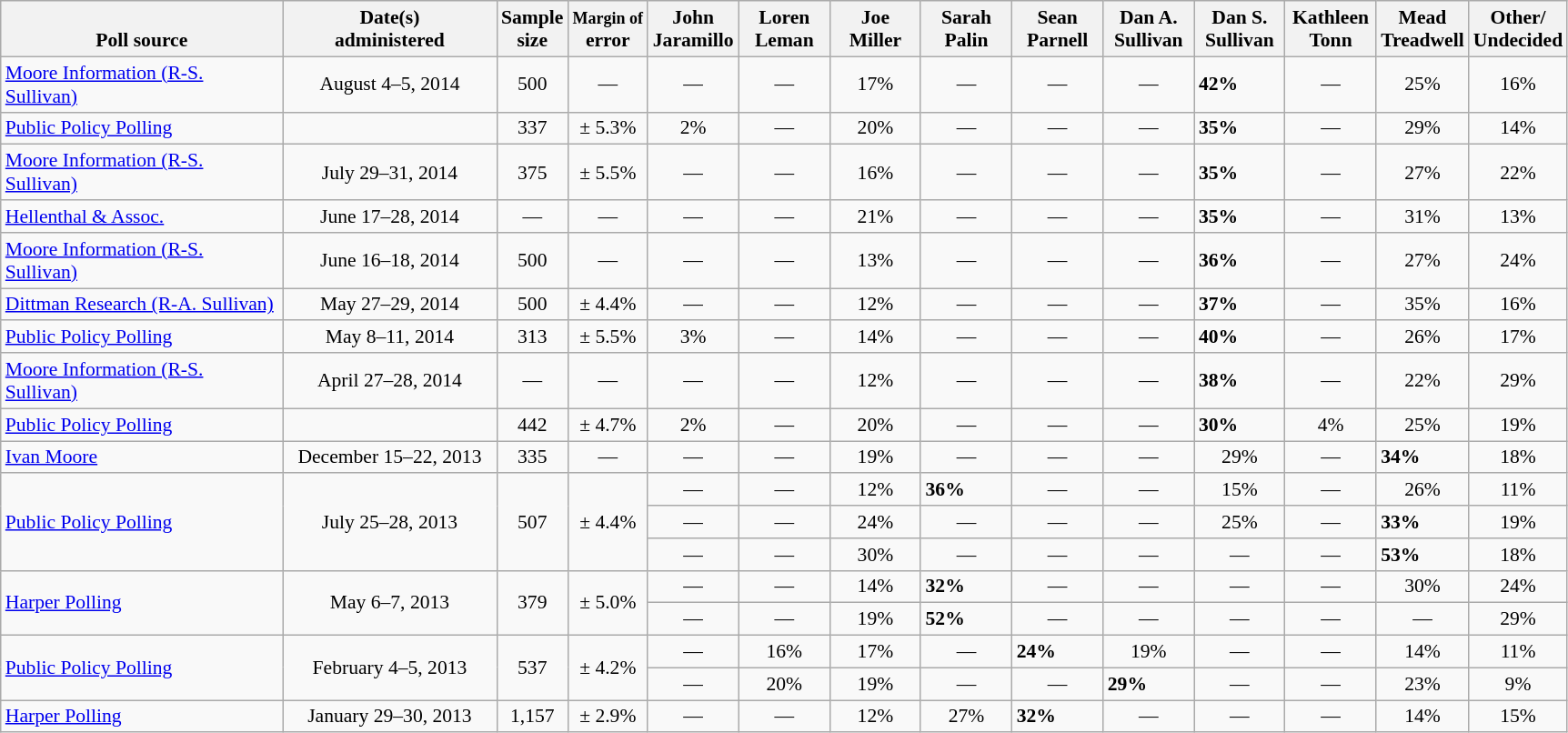<table class="wikitable" style="font-size:90%">
<tr valign= bottom>
<th style="width:200px;">Poll source</th>
<th style="width:150px;">Date(s)<br>administered</th>
<th class=small>Sample<br>size</th>
<th class=small><small>Margin of</small><br>error</th>
<th style="width:60px;">John<br>Jaramillo</th>
<th style="width:60px;">Loren<br>Leman</th>
<th style="width:60px;">Joe<br>Miller</th>
<th style="width:60px;">Sarah<br>Palin</th>
<th style="width:60px;">Sean<br>Parnell</th>
<th style="width:60px;">Dan A.<br>Sullivan</th>
<th style="width:60px;">Dan S.<br>Sullivan</th>
<th style="width:60px;">Kathleen<br>Tonn</th>
<th style="width:60px;">Mead<br>Treadwell</th>
<th>Other/<br>Undecided</th>
</tr>
<tr>
<td><a href='#'>Moore Information (R-S. Sullivan)</a></td>
<td align=center>August 4–5, 2014</td>
<td align=center>500</td>
<td align=center>—</td>
<td align=center>—</td>
<td align=center>—</td>
<td align=center>17%</td>
<td align=center>—</td>
<td align=center>—</td>
<td align=center>—</td>
<td><strong>42%</strong></td>
<td align=center>—</td>
<td align=center>25%</td>
<td align=center>16%</td>
</tr>
<tr>
<td><a href='#'>Public Policy Polling</a></td>
<td align=center></td>
<td align=center>337</td>
<td align=center>± 5.3%</td>
<td align=center>2%</td>
<td align=center>—</td>
<td align=center>20%</td>
<td align=center>—</td>
<td align=center>—</td>
<td align=center>—</td>
<td><strong>35%</strong></td>
<td align=center>—</td>
<td align=center>29%</td>
<td align=center>14%</td>
</tr>
<tr>
<td><a href='#'>Moore Information (R-S. Sullivan)</a></td>
<td align=center>July 29–31, 2014</td>
<td align=center>375</td>
<td align=center>± 5.5%</td>
<td align=center>—</td>
<td align=center>—</td>
<td align=center>16%</td>
<td align=center>—</td>
<td align=center>—</td>
<td align=center>—</td>
<td><strong>35%</strong></td>
<td align=center>—</td>
<td align=center>27%</td>
<td align=center>22%</td>
</tr>
<tr>
<td><a href='#'>Hellenthal & Assoc.</a></td>
<td align=center>June 17–28, 2014</td>
<td align=center>—</td>
<td align=center>—</td>
<td align=center>—</td>
<td align=center>—</td>
<td align=center>21%</td>
<td align=center>—</td>
<td align=center>—</td>
<td align=center>—</td>
<td><strong>35%</strong></td>
<td align=center>—</td>
<td align=center>31%</td>
<td align=center>13%</td>
</tr>
<tr>
<td><a href='#'>Moore Information (R-S. Sullivan)</a></td>
<td align=center>June 16–18, 2014</td>
<td align=center>500</td>
<td align=center>—</td>
<td align=center>—</td>
<td align=center>—</td>
<td align=center>13%</td>
<td align=center>—</td>
<td align=center>—</td>
<td align=center>—</td>
<td><strong>36%</strong></td>
<td align=center>—</td>
<td align=center>27%</td>
<td align=center>24%</td>
</tr>
<tr>
<td><a href='#'>Dittman Research (R-A. Sullivan)</a></td>
<td align=center>May 27–29, 2014</td>
<td align=center>500</td>
<td align=center>± 4.4%</td>
<td align=center>—</td>
<td align=center>—</td>
<td align=center>12%</td>
<td align=center>—</td>
<td align=center>—</td>
<td align=center>—</td>
<td><strong>37%</strong></td>
<td align=center>—</td>
<td align=center>35%</td>
<td align=center>16%</td>
</tr>
<tr>
<td><a href='#'>Public Policy Polling</a></td>
<td align=center>May 8–11, 2014</td>
<td align=center>313</td>
<td align=center>± 5.5%</td>
<td align=center>3%</td>
<td align=center>—</td>
<td align=center>14%</td>
<td align=center>—</td>
<td align=center>—</td>
<td align=center>—</td>
<td><strong>40%</strong></td>
<td align=center>—</td>
<td align=center>26%</td>
<td align=center>17%</td>
</tr>
<tr>
<td><a href='#'>Moore Information (R-S. Sullivan)</a></td>
<td align=center>April 27–28, 2014</td>
<td align=center>—</td>
<td align=center>—</td>
<td align=center>—</td>
<td align=center>—</td>
<td align=center>12%</td>
<td align=center>—</td>
<td align=center>—</td>
<td align=center>—</td>
<td><strong>38%</strong></td>
<td align=center>—</td>
<td align=center>22%</td>
<td align=center>29%</td>
</tr>
<tr>
<td><a href='#'>Public Policy Polling</a></td>
<td align=center></td>
<td align=center>442</td>
<td align=center>± 4.7%</td>
<td align=center>2%</td>
<td align=center>—</td>
<td align=center>20%</td>
<td align=center>—</td>
<td align=center>—</td>
<td align=center>—</td>
<td><strong>30%</strong></td>
<td align=center>4%</td>
<td align=center>25%</td>
<td align=center>19%</td>
</tr>
<tr>
<td><a href='#'>Ivan Moore</a></td>
<td align=center>December 15–22, 2013</td>
<td align=center>335</td>
<td align=center>—</td>
<td align=center>—</td>
<td align=center>—</td>
<td align=center>19%</td>
<td align=center>—</td>
<td align=center>—</td>
<td align=center>—</td>
<td align=center>29%</td>
<td align=center>—</td>
<td><strong>34%</strong></td>
<td align=center>18%</td>
</tr>
<tr>
<td rowspan=3><a href='#'>Public Policy Polling</a></td>
<td rowspan=3 align=center>July 25–28, 2013</td>
<td rowspan=3 align=center>507</td>
<td rowspan=3 align=center>± 4.4%</td>
<td align=center>—</td>
<td align=center>—</td>
<td align=center>12%</td>
<td><strong>36%</strong></td>
<td align=center>—</td>
<td align=center>—</td>
<td align=center>15%</td>
<td align=center>—</td>
<td align=center>26%</td>
<td align=center>11%</td>
</tr>
<tr>
<td align=center>—</td>
<td align=center>—</td>
<td align=center>24%</td>
<td align=center>—</td>
<td align=center>—</td>
<td align=center>—</td>
<td align=center>25%</td>
<td align=center>—</td>
<td><strong>33%</strong></td>
<td align=center>19%</td>
</tr>
<tr>
<td align=center>—</td>
<td align=center>—</td>
<td align=center>30%</td>
<td align=center>—</td>
<td align=center>—</td>
<td align=center>—</td>
<td align=center>—</td>
<td align=center>—</td>
<td><strong>53%</strong></td>
<td align=center>18%</td>
</tr>
<tr>
<td rowspan=2><a href='#'>Harper Polling</a></td>
<td rowspan=2 align=center>May 6–7, 2013</td>
<td rowspan=2 align=center>379</td>
<td rowspan=2 align=center>± 5.0%</td>
<td align=center>—</td>
<td align=center>—</td>
<td align=center>14%</td>
<td><strong>32%</strong></td>
<td align=center>—</td>
<td align=center>—</td>
<td align=center>—</td>
<td align=center>—</td>
<td align=center>30%</td>
<td align=center>24%</td>
</tr>
<tr>
<td align=center>—</td>
<td align=center>—</td>
<td align=center>19%</td>
<td><strong>52%</strong></td>
<td align=center>—</td>
<td align=center>—</td>
<td align=center>—</td>
<td align=center>—</td>
<td align=center>—</td>
<td align=center>29%</td>
</tr>
<tr>
<td rowspan=2><a href='#'>Public Policy Polling</a></td>
<td rowspan=2 align=center>February 4–5, 2013</td>
<td rowspan=2 align=center>537</td>
<td rowspan=2 align=center>± 4.2%</td>
<td align=center>—</td>
<td align=center>16%</td>
<td align=center>17%</td>
<td align=center>—</td>
<td><strong>24%</strong></td>
<td align=center>19%</td>
<td align=center>—</td>
<td align=center>—</td>
<td align=center>14%</td>
<td align=center>11%</td>
</tr>
<tr>
<td align=center>—</td>
<td align=center>20%</td>
<td align=center>19%</td>
<td align=center>—</td>
<td align=center>—</td>
<td><strong>29%</strong></td>
<td align=center>—</td>
<td align=center>—</td>
<td align=center>23%</td>
<td align=center>9%</td>
</tr>
<tr>
<td><a href='#'>Harper Polling</a></td>
<td align=center>January 29–30, 2013</td>
<td align=center>1,157</td>
<td align=center>± 2.9%</td>
<td align=center>—</td>
<td align=center>—</td>
<td align=center>12%</td>
<td align=center>27%</td>
<td><strong>32%</strong></td>
<td align=center>—</td>
<td align=center>—</td>
<td align=center>—</td>
<td align=center>14%</td>
<td align=center>15%</td>
</tr>
</table>
